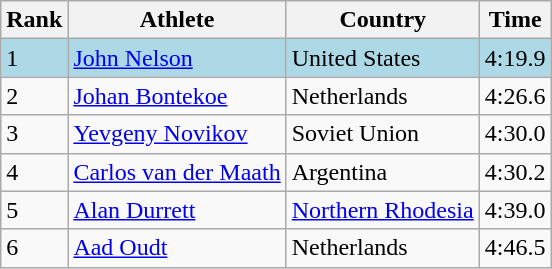<table class="wikitable">
<tr>
<th>Rank</th>
<th>Athlete</th>
<th>Country</th>
<th>Time</th>
</tr>
<tr bgcolor=lightblue>
<td>1</td>
<td><a href='#'>John Nelson</a></td>
<td>United States</td>
<td>4:19.9</td>
</tr>
<tr>
<td>2</td>
<td><a href='#'>Johan Bontekoe</a></td>
<td>Netherlands</td>
<td>4:26.6</td>
</tr>
<tr>
<td>3</td>
<td><a href='#'>Yevgeny Novikov</a></td>
<td>Soviet Union</td>
<td>4:30.0</td>
</tr>
<tr>
<td>4</td>
<td><a href='#'>Carlos van der Maath</a></td>
<td>Argentina</td>
<td>4:30.2</td>
</tr>
<tr>
<td>5</td>
<td><a href='#'>Alan Durrett</a></td>
<td><a href='#'>Northern Rhodesia</a></td>
<td>4:39.0</td>
</tr>
<tr>
<td>6</td>
<td><a href='#'>Aad Oudt</a></td>
<td>Netherlands</td>
<td>4:46.5</td>
</tr>
</table>
